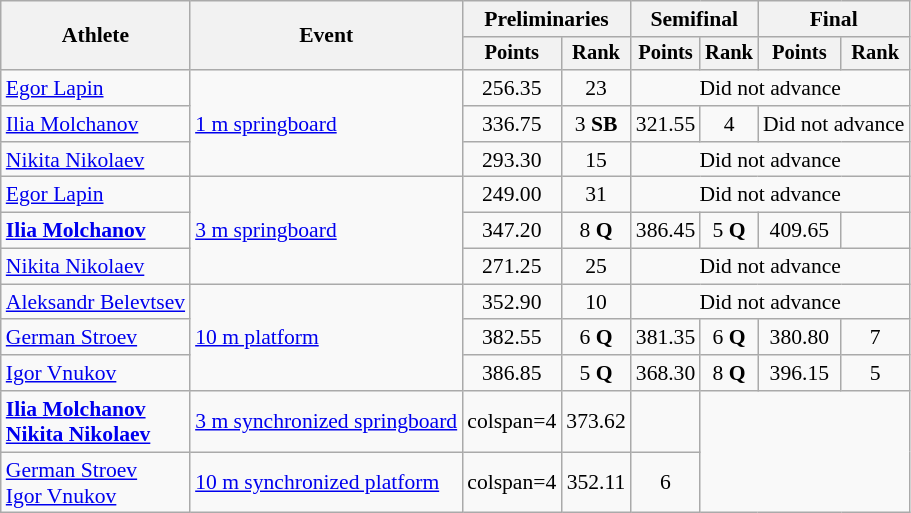<table class="wikitable" style="text-align:center; font-size:90%">
<tr>
<th rowspan=2>Athlete</th>
<th rowspan=2>Event</th>
<th colspan=2>Preliminaries</th>
<th colspan=2>Semifinal</th>
<th colspan=2>Final</th>
</tr>
<tr style="font-size:95%">
<th>Points</th>
<th>Rank</th>
<th>Points</th>
<th>Rank</th>
<th>Points</th>
<th>Rank</th>
</tr>
<tr>
<td align=left><a href='#'>Egor Lapin</a></td>
<td align=left rowspan=3><a href='#'>1 m springboard</a></td>
<td>256.35</td>
<td>23</td>
<td colspan=4>Did not advance</td>
</tr>
<tr>
<td align=left><a href='#'>Ilia Molchanov</a></td>
<td>336.75</td>
<td>3 <strong>SB</strong></td>
<td>321.55</td>
<td>4</td>
<td colspan=2>Did not advance</td>
</tr>
<tr>
<td align=left><a href='#'>Nikita Nikolaev</a></td>
<td>293.30</td>
<td>15</td>
<td colspan=4>Did not advance</td>
</tr>
<tr>
<td align=left><a href='#'>Egor Lapin</a></td>
<td align=left rowspan=3><a href='#'>3 m springboard</a></td>
<td>249.00</td>
<td>31</td>
<td colspan=4>Did not advance</td>
</tr>
<tr>
<td align=left><strong><a href='#'>Ilia Molchanov</a></strong></td>
<td>347.20</td>
<td>8 <strong>Q</strong></td>
<td>386.45</td>
<td>5 <strong>Q</strong></td>
<td>409.65</td>
<td></td>
</tr>
<tr>
<td align=left><a href='#'>Nikita Nikolaev</a></td>
<td>271.25</td>
<td>25</td>
<td colspan=4>Did not advance</td>
</tr>
<tr>
<td align=left><a href='#'>Aleksandr Belevtsev</a></td>
<td align=left rowspan=3><a href='#'>10 m platform</a></td>
<td>352.90</td>
<td>10</td>
<td colspan=4>Did not advance</td>
</tr>
<tr>
<td align=left><a href='#'>German Stroev</a></td>
<td>382.55</td>
<td>6 <strong>Q</strong></td>
<td>381.35</td>
<td>6 <strong>Q</strong></td>
<td>380.80</td>
<td>7</td>
</tr>
<tr>
<td align=left><a href='#'>Igor Vnukov</a></td>
<td>386.85</td>
<td>5 <strong>Q</strong></td>
<td>368.30</td>
<td>8 <strong>Q</strong></td>
<td>396.15</td>
<td>5</td>
</tr>
<tr>
<td align=left><strong><a href='#'>Ilia Molchanov</a><br><a href='#'>Nikita Nikolaev</a></strong></td>
<td align=left><a href='#'>3 m synchronized springboard</a></td>
<td>colspan=4 </td>
<td>373.62</td>
<td></td>
</tr>
<tr>
<td align=left><a href='#'>German Stroev</a><br><a href='#'>Igor Vnukov</a></td>
<td align=left><a href='#'>10 m synchronized platform</a></td>
<td>colspan=4 </td>
<td>352.11</td>
<td>6</td>
</tr>
</table>
